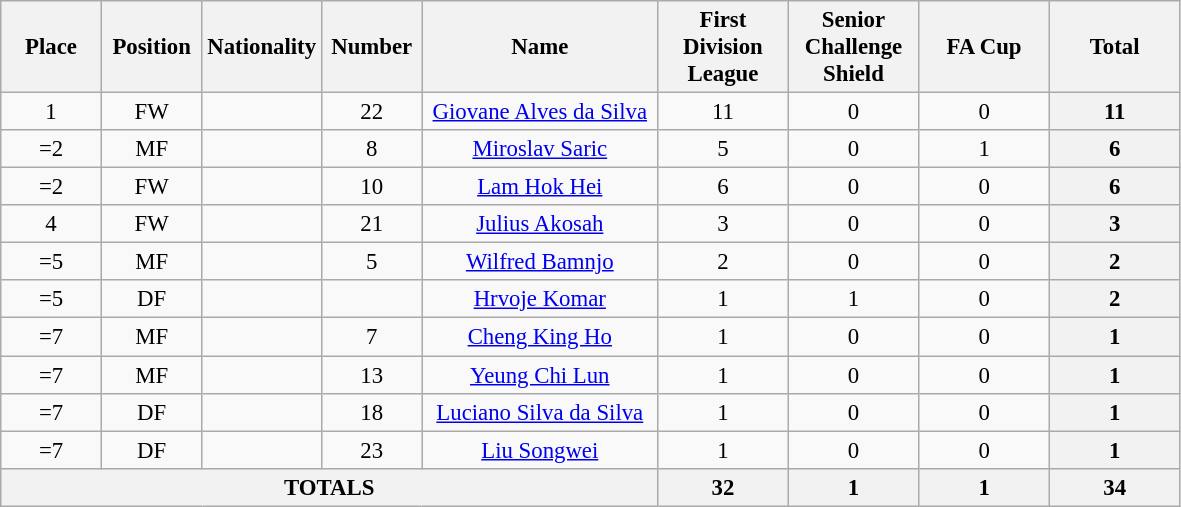<table class="wikitable" style="font-size: 95%; text-align: center;">
<tr>
<th width=60>Place</th>
<th width=60>Position</th>
<th width=60>Nationality</th>
<th width=60>Number</th>
<th width=150>Name</th>
<th width=80>First Division League</th>
<th width=80>Senior Challenge Shield</th>
<th width=80>FA Cup</th>
<th width=80><strong>Total</strong></th>
</tr>
<tr>
<td>1</td>
<td>FW</td>
<td></td>
<td>22</td>
<td><a href='#'>Giovane Alves da Silva</a></td>
<td>11</td>
<td>0</td>
<td>0</td>
<th>11</th>
</tr>
<tr>
<td>=2</td>
<td>MF</td>
<td></td>
<td>8</td>
<td><a href='#'>Miroslav Saric</a></td>
<td>5</td>
<td>0</td>
<td>1</td>
<th>6</th>
</tr>
<tr>
<td>=2</td>
<td>FW</td>
<td></td>
<td>10</td>
<td><a href='#'>Lam Hok Hei</a></td>
<td>6</td>
<td>0</td>
<td>0</td>
<th>6</th>
</tr>
<tr>
<td>4</td>
<td>FW</td>
<td></td>
<td>21</td>
<td><a href='#'>Julius Akosah</a></td>
<td>3</td>
<td>0</td>
<td>0</td>
<th>3</th>
</tr>
<tr>
<td>=5</td>
<td>MF</td>
<td></td>
<td>5</td>
<td><a href='#'>Wilfred Bamnjo</a></td>
<td>2</td>
<td>0</td>
<td>0</td>
<th>2</th>
</tr>
<tr>
<td>=5</td>
<td>DF</td>
<td></td>
<td></td>
<td><a href='#'>Hrvoje Komar</a></td>
<td>1</td>
<td>1</td>
<td>0</td>
<th>2</th>
</tr>
<tr>
<td>=7</td>
<td>MF</td>
<td></td>
<td>7</td>
<td><a href='#'>Cheng King Ho</a></td>
<td>1</td>
<td>0</td>
<td>0</td>
<th>1</th>
</tr>
<tr>
<td>=7</td>
<td>MF</td>
<td></td>
<td>13</td>
<td><a href='#'>Yeung Chi Lun</a></td>
<td>1</td>
<td>0</td>
<td>0</td>
<th>1</th>
</tr>
<tr>
<td>=7</td>
<td>DF</td>
<td></td>
<td>18</td>
<td><a href='#'>Luciano Silva da Silva</a></td>
<td>1</td>
<td>0</td>
<td>0</td>
<th>1</th>
</tr>
<tr>
<td>=7</td>
<td>DF</td>
<td></td>
<td>23</td>
<td><a href='#'>Liu Songwei</a></td>
<td>1</td>
<td>0</td>
<td>0</td>
<th>1</th>
</tr>
<tr>
<th colspan="5">TOTALS</th>
<th>32</th>
<th>1</th>
<th>1</th>
<th>34</th>
</tr>
</table>
